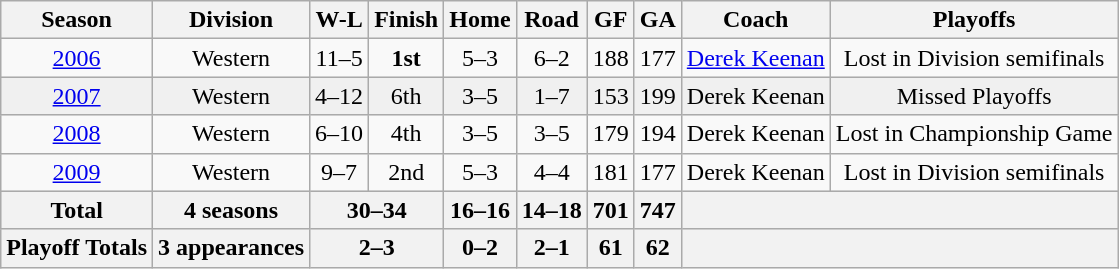<table class="wikitable">
<tr>
<th>Season</th>
<th>Division</th>
<th>W-L</th>
<th>Finish</th>
<th>Home</th>
<th>Road</th>
<th>GF</th>
<th>GA</th>
<th>Coach</th>
<th>Playoffs</th>
</tr>
<tr ALIGN=center>
<td><a href='#'>2006</a></td>
<td>Western</td>
<td>11–5</td>
<td><strong>1st</strong></td>
<td>5–3</td>
<td>6–2</td>
<td>188</td>
<td>177</td>
<td><a href='#'>Derek Keenan</a></td>
<td>Lost in Division semifinals</td>
</tr>
<tr ALIGN=center bgcolor="#f0f0f0">
<td><a href='#'>2007</a></td>
<td>Western</td>
<td>4–12</td>
<td>6th</td>
<td>3–5</td>
<td>1–7</td>
<td>153</td>
<td>199</td>
<td>Derek Keenan</td>
<td>Missed Playoffs</td>
</tr>
<tr ALIGN=center>
<td><a href='#'>2008</a></td>
<td>Western</td>
<td>6–10</td>
<td>4th</td>
<td>3–5</td>
<td>3–5</td>
<td>179</td>
<td>194</td>
<td>Derek Keenan</td>
<td>Lost in Championship Game</td>
</tr>
<tr ALIGN=center>
<td><a href='#'>2009</a></td>
<td>Western</td>
<td>9–7</td>
<td>2nd</td>
<td>5–3</td>
<td>4–4</td>
<td>181</td>
<td>177</td>
<td>Derek Keenan</td>
<td>Lost in Division semifinals</td>
</tr>
<tr ALIGN=center bgcolor="#e0e0e0">
<th>Total</th>
<th>4 seasons</th>
<th colspan="2">30–34</th>
<th>16–16</th>
<th>14–18</th>
<th>701</th>
<th>747</th>
<th colspan="2"></th>
</tr>
<tr align="center">
<th>Playoff Totals</th>
<th>3 appearances</th>
<th colspan="2">2–3</th>
<th>0–2</th>
<th>2–1</th>
<th>61</th>
<th>62</th>
<th colspan="2"></th>
</tr>
</table>
